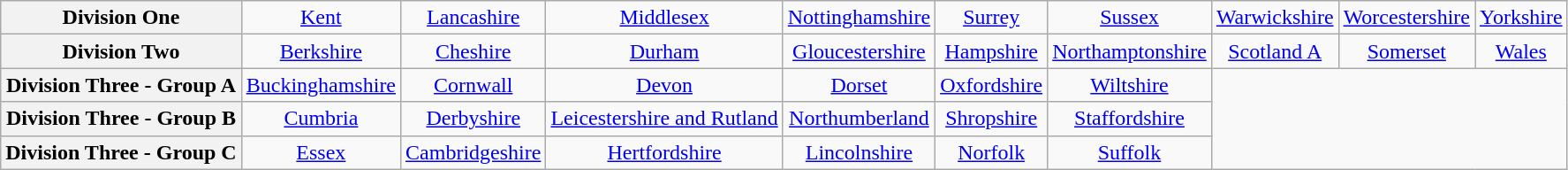<table class="wikitable" style="text-align: center" style="font-size: 95%; border: 1px #aaaaaa solid; border-collapse: collapse; clear:center;">
<tr>
<th>Division One</th>
<td><a href='#'>Kent</a></td>
<td><a href='#'>Lancashire</a></td>
<td><a href='#'>Middlesex</a></td>
<td><a href='#'>Nottinghamshire</a></td>
<td><a href='#'>Surrey</a></td>
<td><a href='#'>Sussex</a></td>
<td><a href='#'>Warwickshire</a></td>
<td><a href='#'>Worcestershire</a></td>
<td><a href='#'>Yorkshire</a></td>
</tr>
<tr>
<th>Division Two</th>
<td><a href='#'>Berkshire</a></td>
<td><a href='#'>Cheshire</a></td>
<td><a href='#'>Durham</a></td>
<td><a href='#'>Gloucestershire</a></td>
<td><a href='#'>Hampshire</a></td>
<td><a href='#'>Northamptonshire</a></td>
<td><a href='#'>Scotland A</a></td>
<td><a href='#'>Somerset</a></td>
<td><a href='#'>Wales</a></td>
</tr>
<tr>
<th>Division Three - Group A</th>
<td><a href='#'>Buckinghamshire</a></td>
<td><a href='#'>Cornwall</a></td>
<td><a href='#'>Devon</a></td>
<td><a href='#'>Dorset</a></td>
<td><a href='#'>Oxfordshire</a></td>
<td><a href='#'>Wiltshire</a></td>
</tr>
<tr>
<th>Division Three - Group B</th>
<td><a href='#'>Cumbria</a></td>
<td><a href='#'>Derbyshire</a></td>
<td><a href='#'>Leicestershire and Rutland</a></td>
<td><a href='#'>Northumberland</a></td>
<td><a href='#'>Shropshire</a></td>
<td><a href='#'>Staffordshire</a></td>
</tr>
<tr>
<th>Division Three - Group C</th>
<td><a href='#'>Essex</a></td>
<td><a href='#'>Cambridgeshire</a></td>
<td><a href='#'>Hertfordshire</a></td>
<td><a href='#'>Lincolnshire</a></td>
<td><a href='#'>Norfolk</a></td>
<td><a href='#'>Suffolk</a></td>
</tr>
</table>
